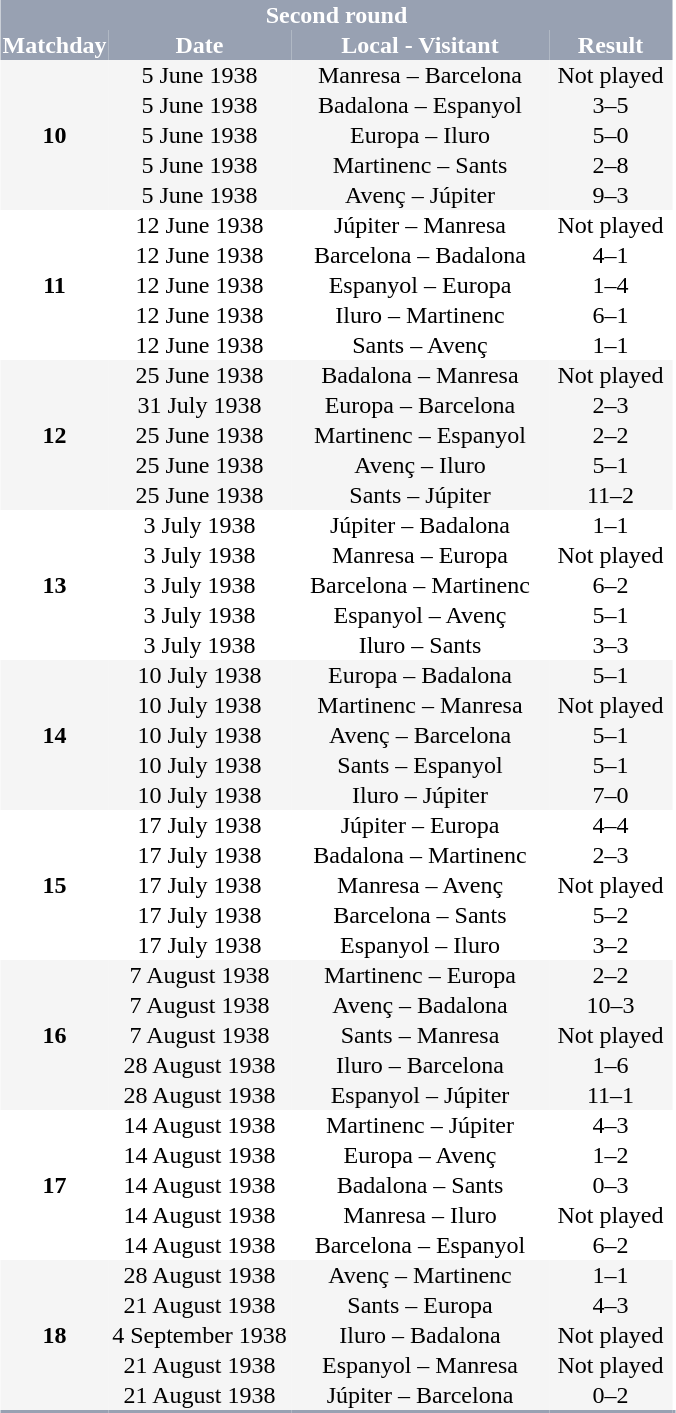<table align=center cellspacing=0>
<tr align=center bgcolor=#98A1B2 style="color:#FFFFFF">
<th colspan=4>Second round</th>
</tr>
<tr align=center bgcolor=#98A1B2 style="color:#FFFFFF">
<th width=60px>Matchday</th>
<th width=120px>Date</th>
<th width=170px>Local - Visitant</th>
<th width=80px>Result</th>
</tr>
<tr align=center style="background:#F5F5F5">
<td rowspan=5><strong>10</strong></td>
<td>5 June 1938</td>
<td>Manresa – Barcelona</td>
<td>Not played</td>
</tr>
<tr align=center style="background:#F5F5F5">
<td>5 June 1938</td>
<td>Badalona – Espanyol</td>
<td>3–5</td>
</tr>
<tr align=center style="background:#F5F5F5">
<td>5 June 1938</td>
<td>Europa – Iluro</td>
<td>5–0</td>
</tr>
<tr align=center style="background:#F5F5F5">
<td>5 June 1938</td>
<td>Martinenc – Sants</td>
<td>2–8</td>
</tr>
<tr align=center style="background:#F5F5F5">
<td>5 June 1938</td>
<td>Avenç – Júpiter</td>
<td>9–3</td>
</tr>
<tr align=center>
<td rowspan=5><strong>11</strong></td>
<td>12 June 1938</td>
<td>Júpiter – Manresa</td>
<td>Not played</td>
</tr>
<tr align=center>
<td>12 June 1938</td>
<td>Barcelona – Badalona</td>
<td>4–1</td>
</tr>
<tr align=center>
<td>12 June 1938</td>
<td>Espanyol – Europa</td>
<td>1–4</td>
</tr>
<tr align=center>
<td>12 June 1938</td>
<td>Iluro – Martinenc</td>
<td>6–1</td>
</tr>
<tr align=center>
<td>12 June 1938</td>
<td>Sants – Avenç</td>
<td>1–1</td>
</tr>
<tr align=center style="background:#F5F5F5">
<td rowspan=5><strong>12</strong></td>
<td>25 June 1938</td>
<td>Badalona – Manresa</td>
<td>Not played</td>
</tr>
<tr align=center style="background:#F5F5F5">
<td>31 July 1938</td>
<td>Europa – Barcelona</td>
<td>2–3 </td>
</tr>
<tr align=center style="background:#F5F5F5">
<td>25 June 1938</td>
<td>Martinenc – Espanyol</td>
<td>2–2</td>
</tr>
<tr align=center style="background:#F5F5F5">
<td>25 June 1938</td>
<td>Avenç – Iluro</td>
<td>5–1</td>
</tr>
<tr align=center style="background:#F5F5F5">
<td>25 June 1938</td>
<td>Sants – Júpiter</td>
<td>11–2</td>
</tr>
<tr align=center>
<td rowspan=5><strong>13</strong></td>
<td>3 July 1938</td>
<td>Júpiter – Badalona</td>
<td>1–1</td>
</tr>
<tr align=center>
<td>3 July 1938</td>
<td>Manresa – Europa</td>
<td>Not played</td>
</tr>
<tr align=center>
<td>3 July 1938</td>
<td>Barcelona – Martinenc</td>
<td>6–2</td>
</tr>
<tr align=center>
<td>3 July 1938</td>
<td>Espanyol – Avenç</td>
<td>5–1</td>
</tr>
<tr align=center>
<td>3 July 1938</td>
<td>Iluro – Sants</td>
<td>3–3</td>
</tr>
<tr align=center style="background:#F5F5F5">
<td rowspan=5><strong>14</strong></td>
<td>10 July 1938</td>
<td>Europa – Badalona</td>
<td>5–1</td>
</tr>
<tr align=center style="background:#F5F5F5">
<td>10 July 1938</td>
<td>Martinenc – Manresa</td>
<td>Not played</td>
</tr>
<tr align=center style="background:#F5F5F5">
<td>10 July 1938</td>
<td>Avenç – Barcelona</td>
<td>5–1</td>
</tr>
<tr align=center style="background:#F5F5F5">
<td>10 July 1938</td>
<td>Sants – Espanyol</td>
<td>5–1</td>
</tr>
<tr align=center style="background:#F5F5F5">
<td>10 July 1938</td>
<td>Iluro – Júpiter</td>
<td>7–0</td>
</tr>
<tr align=center>
<td rowspan=5><strong>15</strong></td>
<td>17 July 1938</td>
<td>Júpiter – Europa</td>
<td>4–4</td>
</tr>
<tr align=center>
<td>17 July 1938</td>
<td>Badalona – Martinenc</td>
<td>2–3</td>
</tr>
<tr align=center>
<td>17 July 1938</td>
<td>Manresa – Avenç</td>
<td>Not played</td>
</tr>
<tr align=center>
<td>17 July 1938</td>
<td>Barcelona – Sants</td>
<td>5–2</td>
</tr>
<tr align=center>
<td>17 July 1938</td>
<td>Espanyol – Iluro</td>
<td>3–2</td>
</tr>
<tr align=center style="background:#F5F5F5">
<td rowspan=5><strong>16</strong></td>
<td>7 August 1938</td>
<td>Martinenc – Europa</td>
<td>2–2</td>
</tr>
<tr align=center style="background:#F5F5F5">
<td>7 August 1938</td>
<td>Avenç – Badalona</td>
<td>10–3</td>
</tr>
<tr align=center style="background:#F5F5F5">
<td>7 August 1938</td>
<td>Sants – Manresa</td>
<td>Not played</td>
</tr>
<tr align=center style="background:#F5F5F5">
<td>28 August 1938</td>
<td>Iluro – Barcelona</td>
<td>1–6 </td>
</tr>
<tr align=center style="background:#F5F5F5">
<td>28 August 1938</td>
<td>Espanyol – Júpiter</td>
<td>11–1 </td>
</tr>
<tr align=center>
<td rowspan=5><strong>17</strong></td>
<td>14 August 1938</td>
<td>Martinenc – Júpiter</td>
<td>4–3</td>
</tr>
<tr align=center>
<td>14 August 1938</td>
<td>Europa – Avenç</td>
<td>1–2</td>
</tr>
<tr align=center>
<td>14 August 1938</td>
<td>Badalona – Sants</td>
<td>0–3</td>
</tr>
<tr align=center>
<td>14 August 1938</td>
<td>Manresa – Iluro</td>
<td>Not played</td>
</tr>
<tr align=center>
<td>14 August 1938</td>
<td>Barcelona – Espanyol</td>
<td>6–2</td>
</tr>
<tr align=center style="background:#F5F5F5">
<td rowspan=5><strong>18</strong></td>
<td>28 August 1938</td>
<td>Avenç – Martinenc</td>
<td>1–1 </td>
</tr>
<tr align=center style="background:#F5F5F5">
<td>21 August 1938</td>
<td>Sants – Europa</td>
<td>4–3</td>
</tr>
<tr align=center style="background:#F5F5F5">
<td>4 September 1938</td>
<td>Iluro – Badalona</td>
<td>Not played </td>
</tr>
<tr align=center style="background:#F5F5F5">
<td>21 August 1938</td>
<td>Espanyol – Manresa</td>
<td>Not played</td>
</tr>
<tr align=center style="background:#F5F5F5">
<td>21 August 1938</td>
<td>Júpiter – Barcelona</td>
<td>0–2</td>
</tr>
<tr style="background:#98A1B2;">
<td></td>
<td></td>
<td></td>
<td></td>
<td></td>
</tr>
</table>
